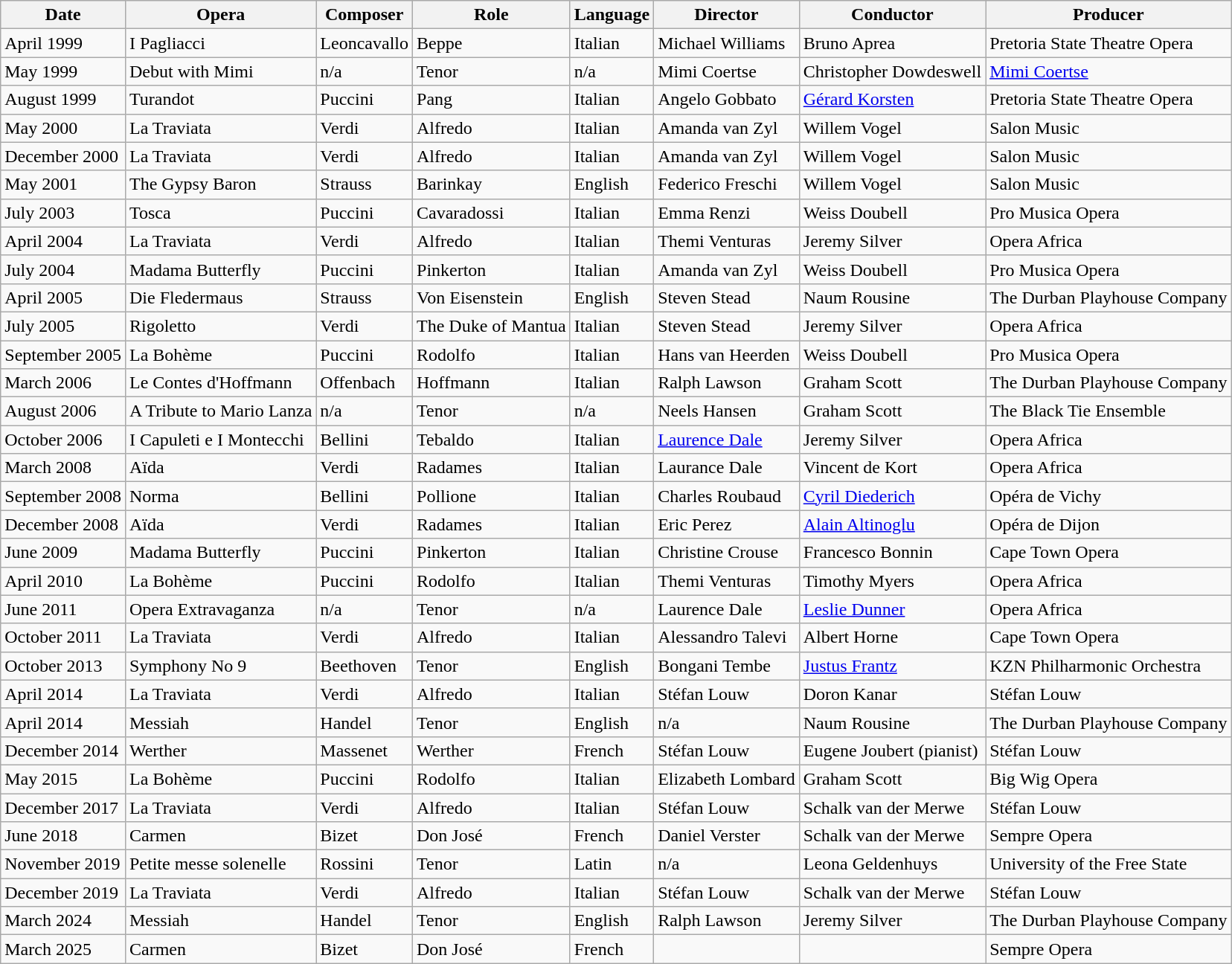<table class="wikitable">
<tr>
<th>Date</th>
<th>Opera</th>
<th>Composer</th>
<th>Role</th>
<th>Language</th>
<th>Director</th>
<th>Conductor</th>
<th>Producer</th>
</tr>
<tr>
<td>April 1999</td>
<td>I Pagliacci</td>
<td>Leoncavallo</td>
<td>Beppe</td>
<td>Italian</td>
<td>Michael Williams</td>
<td>Bruno Aprea</td>
<td>Pretoria State Theatre Opera</td>
</tr>
<tr>
<td>May 1999</td>
<td>Debut with Mimi</td>
<td>n/a</td>
<td>Tenor</td>
<td>n/a</td>
<td>Mimi Coertse</td>
<td>Christopher Dowdeswell</td>
<td><a href='#'>Mimi Coertse</a></td>
</tr>
<tr>
<td>August 1999</td>
<td>Turandot</td>
<td>Puccini</td>
<td>Pang</td>
<td>Italian</td>
<td>Angelo Gobbato</td>
<td><a href='#'>Gérard Korsten</a></td>
<td>Pretoria State Theatre Opera</td>
</tr>
<tr>
<td>May 2000</td>
<td>La Traviata</td>
<td>Verdi</td>
<td>Alfredo</td>
<td>Italian</td>
<td>Amanda van Zyl</td>
<td>Willem Vogel</td>
<td>Salon Music</td>
</tr>
<tr>
<td>December 2000</td>
<td>La Traviata</td>
<td>Verdi</td>
<td>Alfredo</td>
<td>Italian</td>
<td>Amanda van Zyl</td>
<td>Willem Vogel</td>
<td>Salon Music</td>
</tr>
<tr>
<td>May 2001</td>
<td>The Gypsy Baron</td>
<td>Strauss</td>
<td>Barinkay</td>
<td>English</td>
<td>Federico Freschi</td>
<td>Willem Vogel</td>
<td>Salon Music</td>
</tr>
<tr>
<td>July 2003</td>
<td>Tosca</td>
<td>Puccini</td>
<td>Cavaradossi</td>
<td>Italian</td>
<td>Emma Renzi</td>
<td>Weiss Doubell</td>
<td>Pro Musica Opera</td>
</tr>
<tr>
<td>April 2004</td>
<td>La Traviata</td>
<td>Verdi</td>
<td>Alfredo</td>
<td>Italian</td>
<td>Themi Venturas</td>
<td>Jeremy Silver</td>
<td>Opera Africa</td>
</tr>
<tr>
<td>July 2004</td>
<td>Madama Butterfly</td>
<td>Puccini</td>
<td>Pinkerton</td>
<td>Italian</td>
<td>Amanda van Zyl</td>
<td>Weiss Doubell</td>
<td>Pro Musica Opera</td>
</tr>
<tr>
<td>April 2005</td>
<td>Die Fledermaus</td>
<td>Strauss</td>
<td>Von Eisenstein</td>
<td>English</td>
<td>Steven Stead</td>
<td>Naum Rousine</td>
<td>The Durban Playhouse Company</td>
</tr>
<tr>
<td>July 2005</td>
<td>Rigoletto</td>
<td>Verdi</td>
<td>The Duke of Mantua</td>
<td>Italian</td>
<td>Steven Stead</td>
<td>Jeremy Silver</td>
<td>Opera Africa</td>
</tr>
<tr>
<td>September 2005</td>
<td>La Bohème</td>
<td>Puccini</td>
<td>Rodolfo</td>
<td>Italian</td>
<td>Hans van Heerden</td>
<td>Weiss Doubell</td>
<td>Pro Musica Opera</td>
</tr>
<tr>
<td>March 2006</td>
<td>Le Contes d'Hoffmann</td>
<td>Offenbach</td>
<td>Hoffmann</td>
<td>Italian</td>
<td>Ralph Lawson</td>
<td>Graham Scott</td>
<td>The Durban Playhouse Company</td>
</tr>
<tr>
<td>August 2006</td>
<td>A Tribute to Mario Lanza</td>
<td>n/a</td>
<td>Tenor</td>
<td>n/a</td>
<td>Neels Hansen</td>
<td>Graham Scott</td>
<td>The Black Tie Ensemble</td>
</tr>
<tr>
<td>October 2006</td>
<td>I Capuleti e I Montecchi</td>
<td>Bellini</td>
<td>Tebaldo</td>
<td>Italian</td>
<td><a href='#'>Laurence Dale</a></td>
<td>Jeremy Silver</td>
<td>Opera Africa</td>
</tr>
<tr>
<td>March 2008</td>
<td>Aïda</td>
<td>Verdi</td>
<td>Radames</td>
<td>Italian</td>
<td>Laurance Dale</td>
<td>Vincent de Kort</td>
<td>Opera Africa</td>
</tr>
<tr>
<td>September 2008</td>
<td>Norma</td>
<td>Bellini</td>
<td>Pollione</td>
<td>Italian</td>
<td>Charles Roubaud</td>
<td><a href='#'>Cyril Diederich</a></td>
<td>Opéra de Vichy</td>
</tr>
<tr>
<td>December 2008</td>
<td>Aïda</td>
<td>Verdi</td>
<td>Radames</td>
<td>Italian</td>
<td>Eric Perez</td>
<td><a href='#'>Alain Altinoglu</a></td>
<td>Opéra de Dijon</td>
</tr>
<tr>
<td>June 2009</td>
<td>Madama Butterfly</td>
<td>Puccini</td>
<td>Pinkerton</td>
<td>Italian</td>
<td>Christine Crouse</td>
<td>Francesco Bonnin</td>
<td>Cape Town Opera</td>
</tr>
<tr>
<td>April 2010</td>
<td>La Bohème</td>
<td>Puccini</td>
<td>Rodolfo</td>
<td>Italian</td>
<td>Themi Venturas</td>
<td>Timothy Myers</td>
<td>Opera Africa</td>
</tr>
<tr>
<td>June 2011</td>
<td>Opera Extravaganza</td>
<td>n/a</td>
<td>Tenor</td>
<td>n/a</td>
<td>Laurence Dale</td>
<td><a href='#'>Leslie Dunner</a></td>
<td>Opera Africa</td>
</tr>
<tr>
<td>October 2011</td>
<td>La Traviata</td>
<td>Verdi</td>
<td>Alfredo</td>
<td>Italian</td>
<td>Alessandro Talevi</td>
<td>Albert Horne</td>
<td>Cape Town Opera</td>
</tr>
<tr>
<td>October 2013</td>
<td>Symphony No 9</td>
<td>Beethoven</td>
<td>Tenor</td>
<td>English</td>
<td>Bongani Tembe</td>
<td><a href='#'>Justus Frantz</a></td>
<td>KZN Philharmonic Orchestra</td>
</tr>
<tr>
<td>April 2014</td>
<td>La Traviata</td>
<td>Verdi</td>
<td>Alfredo</td>
<td>Italian</td>
<td>Stéfan Louw</td>
<td>Doron Kanar</td>
<td>Stéfan Louw</td>
</tr>
<tr>
<td>April 2014</td>
<td>Messiah</td>
<td>Handel</td>
<td>Tenor</td>
<td>English</td>
<td>n/a</td>
<td>Naum Rousine</td>
<td>The Durban Playhouse Company</td>
</tr>
<tr>
<td>December 2014</td>
<td>Werther</td>
<td>Massenet</td>
<td>Werther</td>
<td>French</td>
<td>Stéfan Louw</td>
<td>Eugene Joubert (pianist)</td>
<td>Stéfan Louw</td>
</tr>
<tr>
<td>May 2015</td>
<td>La Bohème</td>
<td>Puccini</td>
<td>Rodolfo</td>
<td>Italian</td>
<td>Elizabeth Lombard</td>
<td>Graham Scott</td>
<td>Big Wig Opera</td>
</tr>
<tr>
<td>December 2017</td>
<td>La Traviata</td>
<td>Verdi</td>
<td>Alfredo</td>
<td>Italian</td>
<td>Stéfan Louw</td>
<td>Schalk van der Merwe</td>
<td>Stéfan Louw</td>
</tr>
<tr>
<td>June 2018</td>
<td>Carmen</td>
<td>Bizet</td>
<td>Don José</td>
<td>French</td>
<td>Daniel Verster</td>
<td>Schalk van der Merwe</td>
<td>Sempre Opera</td>
</tr>
<tr>
<td>November 2019</td>
<td>Petite messe solenelle</td>
<td>Rossini</td>
<td>Tenor</td>
<td>Latin</td>
<td>n/a</td>
<td>Leona Geldenhuys</td>
<td>University of the Free State</td>
</tr>
<tr>
<td>December 2019</td>
<td>La Traviata</td>
<td>Verdi</td>
<td>Alfredo</td>
<td>Italian</td>
<td>Stéfan Louw</td>
<td>Schalk van der Merwe</td>
<td>Stéfan Louw</td>
</tr>
<tr>
<td>March 2024</td>
<td>Messiah</td>
<td>Handel</td>
<td>Tenor</td>
<td>English</td>
<td>Ralph Lawson</td>
<td>Jeremy Silver</td>
<td>The Durban Playhouse Company</td>
</tr>
<tr>
<td>March 2025</td>
<td>Carmen</td>
<td>Bizet</td>
<td>Don José</td>
<td>French</td>
<td></td>
<td></td>
<td>Sempre Opera</td>
</tr>
</table>
